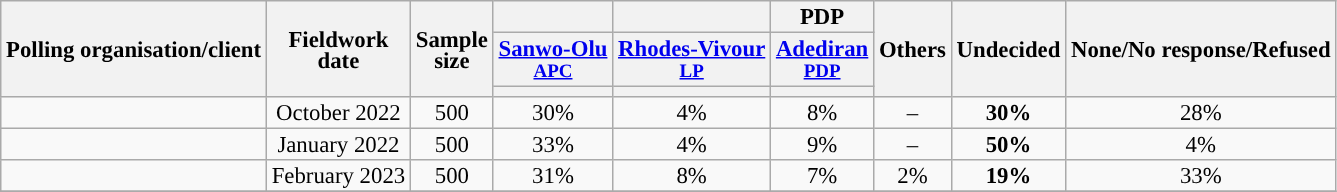<table class="wikitable" style="text-align:center;font-size:95%;line-height:14px;">
<tr>
<th rowspan="3">Polling organisation/client</th>
<th rowspan="3">Fieldwork<br>date</th>
<th rowspan="3">Sample<br>size</th>
<th></th>
<th></th>
<th><div><span> <strong>PDP</strong></span></div></th>
<th rowspan="3">Others</th>
<th rowspan="3">Undecided</th>
<th rowspan="3">None/No response/Refused</th>
</tr>
<tr>
<th><a href='#'>Sanwo-Olu</a><br><small><a href='#'>APC</a></small></th>
<th><a href='#'>Rhodes-Vivour</a><br><small><a href='#'>LP</a></small></th>
<th><a href='#'>Adediran</a><br><small><a href='#'>PDP</a></small></th>
</tr>
<tr>
<th style="background:"></th>
<th style="background:"></th>
<th style="background:"></th>
</tr>
<tr>
<td></td>
<td>October 2022</td>
<td>500</td>
<td>30%</td>
<td>4%</td>
<td>8%</td>
<td>–</td>
<td><strong>30%</strong></td>
<td>28%</td>
</tr>
<tr>
<td></td>
<td>January 2022</td>
<td>500</td>
<td>33%</td>
<td>4%</td>
<td>9%</td>
<td>–</td>
<td><strong>50%</strong></td>
<td>4%</td>
</tr>
<tr>
<td></td>
<td>February 2023</td>
<td>500</td>
<td>31%</td>
<td>8%</td>
<td>7%</td>
<td>2%</td>
<td><strong>19%</strong></td>
<td>33%</td>
</tr>
<tr>
</tr>
</table>
